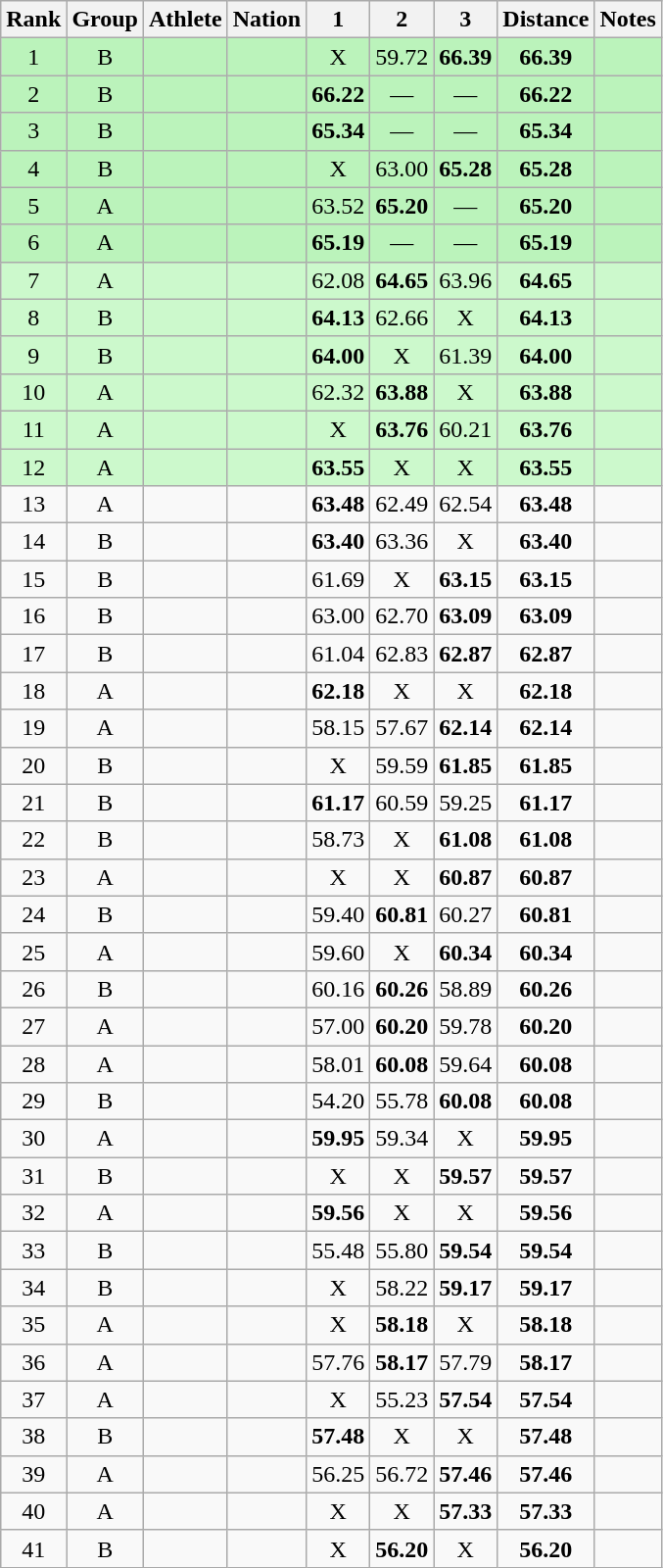<table class="wikitable sortable" style="text-align:center">
<tr>
<th>Rank</th>
<th>Group</th>
<th>Athlete</th>
<th>Nation</th>
<th>1</th>
<th>2</th>
<th>3</th>
<th>Distance</th>
<th>Notes</th>
</tr>
<tr bgcolor=bbf3bb>
<td>1</td>
<td>B</td>
<td align="left"></td>
<td align="left"></td>
<td data-sort-value=1.00>X</td>
<td>59.72</td>
<td><strong>66.39</strong></td>
<td><strong>66.39</strong></td>
<td></td>
</tr>
<tr bgcolor=bbf3bb>
<td>2</td>
<td>B</td>
<td align="left"></td>
<td align="left"></td>
<td><strong>66.22</strong></td>
<td data-sort-value=1.00>—</td>
<td data-sort-value=1.00>—</td>
<td><strong>66.22</strong></td>
<td></td>
</tr>
<tr bgcolor=bbf3bb>
<td>3</td>
<td>B</td>
<td align="left"></td>
<td align="left"></td>
<td><strong>65.34</strong></td>
<td data-sort-value=1.00>—</td>
<td data-sort-value=1.00>—</td>
<td><strong>65.34</strong></td>
<td></td>
</tr>
<tr bgcolor=bbf3bb>
<td>4</td>
<td>B</td>
<td align="left"></td>
<td align="left"></td>
<td data-sort-value=1.00>X</td>
<td>63.00</td>
<td><strong>65.28</strong></td>
<td><strong>65.28</strong></td>
<td></td>
</tr>
<tr bgcolor=bbf3bb>
<td>5</td>
<td>A</td>
<td align="left"></td>
<td align="left"></td>
<td>63.52</td>
<td><strong>65.20</strong></td>
<td data-sort-value=1.00>—</td>
<td><strong>65.20</strong></td>
<td></td>
</tr>
<tr bgcolor=bbf3bb>
<td>6</td>
<td>A</td>
<td align="left"></td>
<td align="left"></td>
<td><strong>65.19</strong></td>
<td data-sort-value=1.00>—</td>
<td data-sort-value=1.00>—</td>
<td><strong>65.19</strong></td>
<td></td>
</tr>
<tr bgcolor=ccf9cc>
<td>7</td>
<td>A</td>
<td align="left"></td>
<td align="left"></td>
<td>62.08</td>
<td><strong>64.65</strong></td>
<td>63.96</td>
<td><strong>64.65</strong></td>
<td></td>
</tr>
<tr bgcolor=ccf9cc>
<td>8</td>
<td>B</td>
<td align="left"></td>
<td align="left"></td>
<td><strong>64.13</strong></td>
<td>62.66</td>
<td data-sort-value=1.00>X</td>
<td><strong>64.13</strong></td>
<td></td>
</tr>
<tr bgcolor=ccf9cc>
<td>9</td>
<td>B</td>
<td align="left"></td>
<td align="left"></td>
<td><strong>64.00</strong></td>
<td data-sort-value=1.00>X</td>
<td>61.39</td>
<td><strong>64.00</strong></td>
<td></td>
</tr>
<tr bgcolor=ccf9cc>
<td>10</td>
<td>A</td>
<td align="left"></td>
<td align="left"></td>
<td>62.32</td>
<td><strong>63.88</strong></td>
<td data-sort-value=1.00>X</td>
<td><strong>63.88</strong></td>
<td></td>
</tr>
<tr bgcolor=ccf9cc>
<td>11</td>
<td>A</td>
<td align="left"></td>
<td align="left"></td>
<td data-sort-value=1.00>X</td>
<td><strong>63.76</strong></td>
<td>60.21</td>
<td><strong>63.76</strong></td>
<td></td>
</tr>
<tr bgcolor=ccf9cc>
<td>12</td>
<td>A</td>
<td align="left"></td>
<td align="left"></td>
<td><strong>63.55</strong></td>
<td data-sort-value=1.00>X</td>
<td data-sort-value=1.00>X</td>
<td><strong>63.55</strong></td>
<td></td>
</tr>
<tr>
<td>13</td>
<td>A</td>
<td align="left"></td>
<td align="left"></td>
<td><strong>63.48</strong></td>
<td>62.49</td>
<td>62.54</td>
<td><strong>63.48</strong></td>
<td></td>
</tr>
<tr>
<td>14</td>
<td>B</td>
<td align="left"></td>
<td align="left"></td>
<td><strong>63.40</strong></td>
<td>63.36</td>
<td data-sort-value=1.00>X</td>
<td><strong>63.40</strong></td>
<td></td>
</tr>
<tr>
<td>15</td>
<td>B</td>
<td align="left"></td>
<td align="left"></td>
<td>61.69</td>
<td data-sort-value=1.00>X</td>
<td><strong>63.15</strong></td>
<td><strong>63.15</strong></td>
<td></td>
</tr>
<tr>
<td>16</td>
<td>B</td>
<td align="left"></td>
<td align="left"></td>
<td>63.00</td>
<td>62.70</td>
<td><strong>63.09</strong></td>
<td><strong>63.09</strong></td>
<td></td>
</tr>
<tr>
<td>17</td>
<td>B</td>
<td align="left"></td>
<td align="left"></td>
<td>61.04</td>
<td>62.83</td>
<td><strong>62.87</strong></td>
<td><strong>62.87</strong></td>
<td></td>
</tr>
<tr>
<td>18</td>
<td>A</td>
<td align="left"></td>
<td align="left"></td>
<td><strong>62.18</strong></td>
<td data-sort-value=1.00>X</td>
<td data-sort-value=1.00>X</td>
<td><strong>62.18</strong></td>
<td></td>
</tr>
<tr>
<td>19</td>
<td>A</td>
<td align="left"></td>
<td align="left"></td>
<td>58.15</td>
<td>57.67</td>
<td><strong>62.14</strong></td>
<td><strong>62.14</strong></td>
<td></td>
</tr>
<tr>
<td>20</td>
<td>B</td>
<td align="left"></td>
<td align="left"></td>
<td data-sort-value=1.00>X</td>
<td>59.59</td>
<td><strong>61.85</strong></td>
<td><strong>61.85</strong></td>
<td></td>
</tr>
<tr>
<td>21</td>
<td>B</td>
<td align="left"></td>
<td align="left"></td>
<td><strong>61.17</strong></td>
<td>60.59</td>
<td>59.25</td>
<td><strong>61.17</strong></td>
<td></td>
</tr>
<tr>
<td>22</td>
<td>B</td>
<td align="left"></td>
<td align="left"></td>
<td>58.73</td>
<td data-sort-value=1.00>X</td>
<td><strong>61.08</strong></td>
<td><strong>61.08</strong></td>
<td></td>
</tr>
<tr>
<td>23</td>
<td>A</td>
<td align="left"></td>
<td align="left"></td>
<td data-sort-value=1.00>X</td>
<td data-sort-value=1.00>X</td>
<td><strong>60.87</strong></td>
<td><strong>60.87</strong></td>
<td></td>
</tr>
<tr>
<td>24</td>
<td>B</td>
<td align="left"></td>
<td align="left"></td>
<td>59.40</td>
<td><strong>60.81</strong></td>
<td>60.27</td>
<td><strong>60.81</strong></td>
<td></td>
</tr>
<tr>
<td>25</td>
<td>A</td>
<td align="left"></td>
<td align="left"></td>
<td>59.60</td>
<td data-sort-value=1.00>X</td>
<td><strong>60.34</strong></td>
<td><strong>60.34</strong></td>
<td></td>
</tr>
<tr>
<td>26</td>
<td>B</td>
<td align="left"></td>
<td align="left"></td>
<td>60.16</td>
<td><strong>60.26</strong></td>
<td>58.89</td>
<td><strong>60.26</strong></td>
<td></td>
</tr>
<tr>
<td>27</td>
<td>A</td>
<td align="left"></td>
<td align="left"></td>
<td>57.00</td>
<td><strong>60.20</strong></td>
<td>59.78</td>
<td><strong>60.20</strong></td>
<td></td>
</tr>
<tr>
<td>28</td>
<td>A</td>
<td align="left"></td>
<td align="left"></td>
<td>58.01</td>
<td><strong>60.08</strong></td>
<td>59.64</td>
<td><strong>60.08</strong></td>
<td></td>
</tr>
<tr>
<td>29</td>
<td>B</td>
<td align="left"></td>
<td align="left"></td>
<td>54.20</td>
<td>55.78</td>
<td><strong>60.08</strong></td>
<td><strong>60.08</strong></td>
<td></td>
</tr>
<tr>
<td>30</td>
<td>A</td>
<td align="left"></td>
<td align="left"></td>
<td><strong>59.95</strong></td>
<td>59.34</td>
<td data-sort-value=1.00>X</td>
<td><strong>59.95</strong></td>
<td></td>
</tr>
<tr>
<td>31</td>
<td>B</td>
<td align="left"></td>
<td align="left"></td>
<td data-sort-value=1.00>X</td>
<td data-sort-value=1.00>X</td>
<td><strong>59.57</strong></td>
<td><strong>59.57</strong></td>
<td></td>
</tr>
<tr>
<td>32</td>
<td>A</td>
<td align="left"></td>
<td align="left"></td>
<td><strong>59.56</strong></td>
<td data-sort-value=1.00>X</td>
<td data-sort-value=1.00>X</td>
<td><strong>59.56</strong></td>
<td></td>
</tr>
<tr>
<td>33</td>
<td>B</td>
<td align="left"></td>
<td align="left"></td>
<td>55.48</td>
<td>55.80</td>
<td><strong>59.54</strong></td>
<td><strong>59.54</strong></td>
<td></td>
</tr>
<tr>
<td>34</td>
<td>B</td>
<td align="left"></td>
<td align="left"></td>
<td data-sort-value=1.00>X</td>
<td>58.22</td>
<td><strong>59.17</strong></td>
<td><strong>59.17</strong></td>
<td></td>
</tr>
<tr>
<td>35</td>
<td>A</td>
<td align="left"></td>
<td align="left"></td>
<td data-sort-value=1.00>X</td>
<td><strong>58.18</strong></td>
<td data-sort-value=1.00>X</td>
<td><strong>58.18</strong></td>
<td></td>
</tr>
<tr>
<td>36</td>
<td>A</td>
<td align="left"></td>
<td align="left"></td>
<td>57.76</td>
<td><strong>58.17</strong></td>
<td>57.79</td>
<td><strong>58.17</strong></td>
<td></td>
</tr>
<tr>
<td>37</td>
<td>A</td>
<td align="left"></td>
<td align="left"></td>
<td data-sort-value=1.00>X</td>
<td>55.23</td>
<td><strong>57.54</strong></td>
<td><strong>57.54</strong></td>
<td></td>
</tr>
<tr>
<td>38</td>
<td>B</td>
<td align="left"></td>
<td align="left"></td>
<td><strong>57.48</strong></td>
<td data-sort-value=1.00>X</td>
<td data-sort-value=1.00>X</td>
<td><strong>57.48</strong></td>
<td></td>
</tr>
<tr>
<td>39</td>
<td>A</td>
<td align="left"></td>
<td align="left"></td>
<td>56.25</td>
<td>56.72</td>
<td><strong>57.46</strong></td>
<td><strong>57.46</strong></td>
<td></td>
</tr>
<tr>
<td>40</td>
<td>A</td>
<td align="left"></td>
<td align="left"></td>
<td data-sort-value=1.00>X</td>
<td data-sort-value=1.00>X</td>
<td><strong>57.33</strong></td>
<td><strong>57.33</strong></td>
<td></td>
</tr>
<tr>
<td>41</td>
<td>B</td>
<td align="left"></td>
<td align="left"></td>
<td data-sort-value=1.00>X</td>
<td><strong>56.20</strong></td>
<td data-sort-value=1.00>X</td>
<td><strong>56.20</strong></td>
<td></td>
</tr>
</table>
